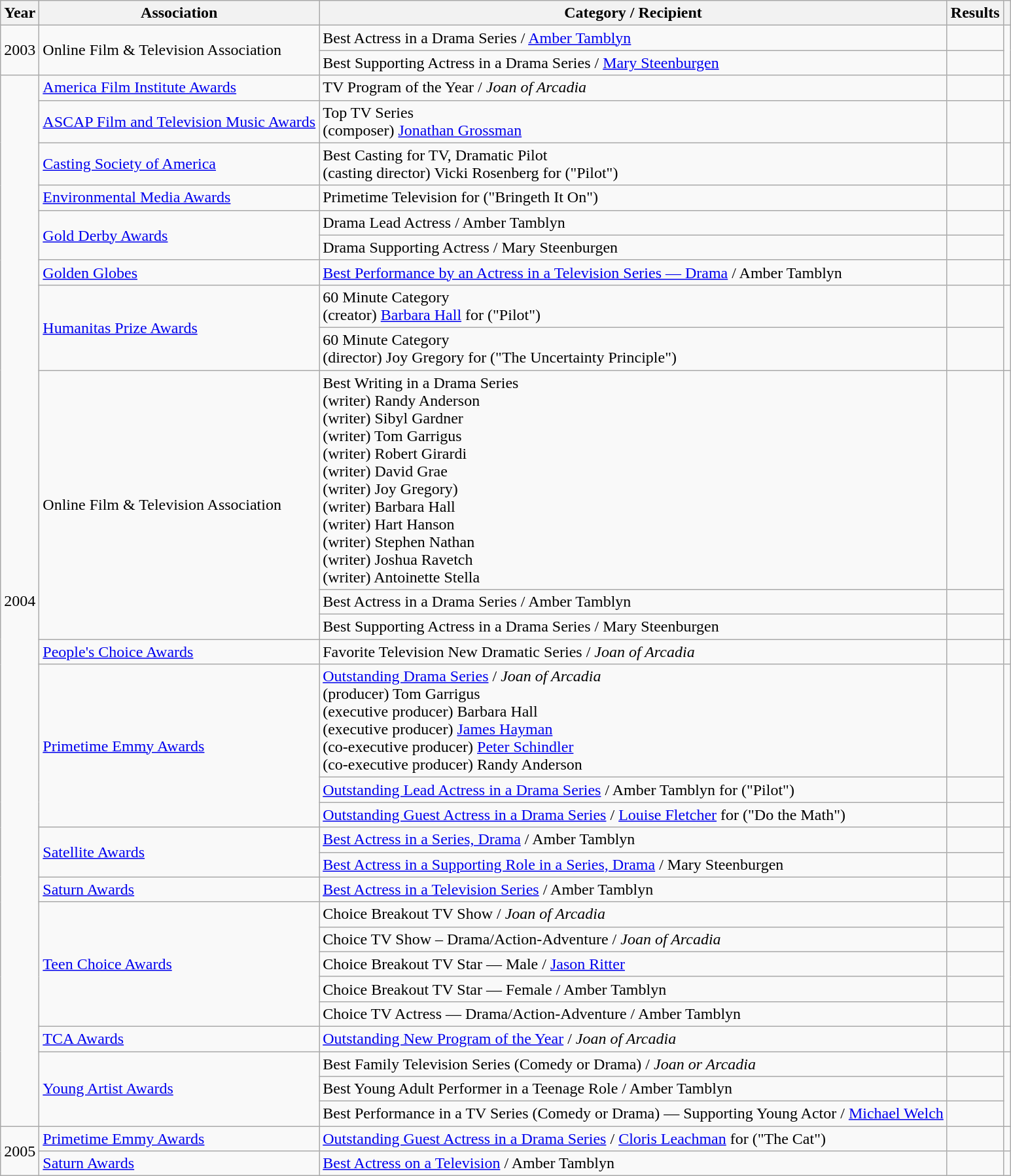<table class="wikitable">
<tr>
<th>Year</th>
<th>Association</th>
<th>Category / Recipient</th>
<th>Results</th>
<th></th>
</tr>
<tr>
<td rowspan="2">2003</td>
<td rowspan="2">Online Film & Television Association</td>
<td>Best Actress in a Drama Series / <a href='#'>Amber Tamblyn</a></td>
<td></td>
<td rowspan="2"></td>
</tr>
<tr>
<td>Best Supporting Actress in a Drama Series / <a href='#'>Mary Steenburgen</a></td>
<td></td>
</tr>
<tr>
<td rowspan="28">2004</td>
<td><a href='#'>America Film Institute Awards</a></td>
<td>TV Program of the Year / <em>Joan of Arcadia</em></td>
<td></td>
<td></td>
</tr>
<tr>
<td><a href='#'>ASCAP Film and Television Music Awards</a></td>
<td>Top TV Series<br>(composer) <a href='#'>Jonathan Grossman</a></td>
<td></td>
<td></td>
</tr>
<tr>
<td><a href='#'>Casting Society of America</a></td>
<td>Best Casting for TV, Dramatic Pilot<br>(casting director) Vicki Rosenberg for ("Pilot")</td>
<td></td>
<td></td>
</tr>
<tr>
<td><a href='#'>Environmental Media Awards</a></td>
<td>Primetime Television for ("Bringeth It On")</td>
<td></td>
<td></td>
</tr>
<tr>
<td rowspan="2"><a href='#'>Gold Derby Awards</a></td>
<td>Drama Lead Actress / Amber Tamblyn</td>
<td></td>
<td rowspan="2"></td>
</tr>
<tr>
<td>Drama Supporting Actress / Mary Steenburgen</td>
<td></td>
</tr>
<tr>
<td><a href='#'>Golden Globes</a></td>
<td><a href='#'>Best Performance by an Actress in a Television Series — Drama</a> / Amber Tamblyn</td>
<td></td>
<td></td>
</tr>
<tr>
<td rowspan="2"><a href='#'>Humanitas Prize Awards</a></td>
<td>60 Minute Category<br>(creator) <a href='#'>Barbara Hall</a> for ("Pilot")</td>
<td></td>
<td rowspan="2"></td>
</tr>
<tr>
<td>60 Minute Category<br>(director) Joy Gregory for ("The Uncertainty Principle")</td>
<td></td>
</tr>
<tr>
<td rowspan="3">Online Film & Television Association</td>
<td>Best Writing in a Drama Series<br>(writer) Randy Anderson<br>(writer) Sibyl Gardner<br>(writer) Tom Garrigus<br>(writer) Robert Girardi<br>(writer) David Grae<br>(writer) Joy Gregory)<br>(writer) Barbara Hall<br>(writer) Hart Hanson<br>(writer) Stephen Nathan<br>(writer) Joshua Ravetch<br>(writer) Antoinette Stella</td>
<td></td>
<td rowspan="3"></td>
</tr>
<tr>
<td>Best Actress in a Drama Series / Amber Tamblyn</td>
<td></td>
</tr>
<tr>
<td>Best Supporting Actress in a Drama Series / Mary Steenburgen</td>
<td></td>
</tr>
<tr>
<td><a href='#'>People's Choice Awards</a></td>
<td>Favorite Television New Dramatic Series / <em>Joan of Arcadia</em></td>
<td></td>
<td></td>
</tr>
<tr>
<td rowspan="3"><a href='#'>Primetime Emmy Awards</a></td>
<td><a href='#'>Outstanding Drama Series</a> / <em>Joan of Arcadia</em><br>(producer) Tom Garrigus<br>(executive producer) Barbara Hall<br>(executive producer) <a href='#'>James Hayman</a><br>(co-executive producer) <a href='#'>Peter Schindler</a><br>(co-executive producer) Randy Anderson</td>
<td></td>
<td rowspan="3"></td>
</tr>
<tr>
<td><a href='#'>Outstanding Lead Actress in a Drama Series</a> / Amber Tamblyn for ("Pilot")</td>
<td></td>
</tr>
<tr>
<td><a href='#'>Outstanding Guest Actress in a Drama Series</a> / <a href='#'>Louise Fletcher</a> for ("Do the Math")</td>
<td></td>
</tr>
<tr>
<td rowspan="2"><a href='#'>Satellite Awards</a></td>
<td><a href='#'>Best Actress in a Series, Drama</a> / Amber Tamblyn</td>
<td></td>
<td rowspan="2"></td>
</tr>
<tr>
<td><a href='#'>Best Actress in a Supporting Role in a Series, Drama</a> / Mary Steenburgen</td>
<td></td>
</tr>
<tr>
<td><a href='#'>Saturn Awards</a></td>
<td><a href='#'>Best Actress in a Television Series</a> / Amber Tamblyn</td>
<td></td>
<td></td>
</tr>
<tr>
<td rowspan="5"><a href='#'>Teen Choice Awards</a></td>
<td>Choice Breakout TV Show / <em>Joan of Arcadia</em></td>
<td></td>
<td rowspan="5"></td>
</tr>
<tr>
<td>Choice TV Show – Drama/Action-Adventure / <em>Joan of Arcadia</em></td>
<td></td>
</tr>
<tr>
<td>Choice Breakout TV Star — Male / <a href='#'>Jason Ritter</a></td>
<td></td>
</tr>
<tr>
<td>Choice Breakout TV Star — Female / Amber Tamblyn</td>
<td></td>
</tr>
<tr>
<td>Choice TV Actress — Drama/Action-Adventure / Amber Tamblyn</td>
<td></td>
</tr>
<tr>
<td><a href='#'>TCA Awards</a></td>
<td><a href='#'>Outstanding New Program of the Year</a> / <em>Joan of Arcadia</em></td>
<td></td>
<td></td>
</tr>
<tr>
<td rowspan="3"><a href='#'>Young Artist Awards</a></td>
<td>Best Family Television Series (Comedy or Drama) / <em>Joan or Arcadia</em></td>
<td></td>
<td rowspan="3"></td>
</tr>
<tr>
<td>Best Young Adult Performer in a Teenage Role / Amber Tamblyn</td>
<td></td>
</tr>
<tr>
<td>Best Performance in a TV Series (Comedy or Drama) — Supporting Young Actor / <a href='#'>Michael Welch</a></td>
<td></td>
</tr>
<tr>
<td rowspan="2">2005</td>
<td><a href='#'>Primetime Emmy Awards</a></td>
<td><a href='#'>Outstanding Guest Actress in a Drama Series</a> / <a href='#'>Cloris Leachman</a> for ("The Cat")</td>
<td></td>
<td></td>
</tr>
<tr>
<td><a href='#'>Saturn Awards</a></td>
<td><a href='#'>Best Actress on a Television</a> / Amber Tamblyn</td>
<td></td>
<td></td>
</tr>
</table>
